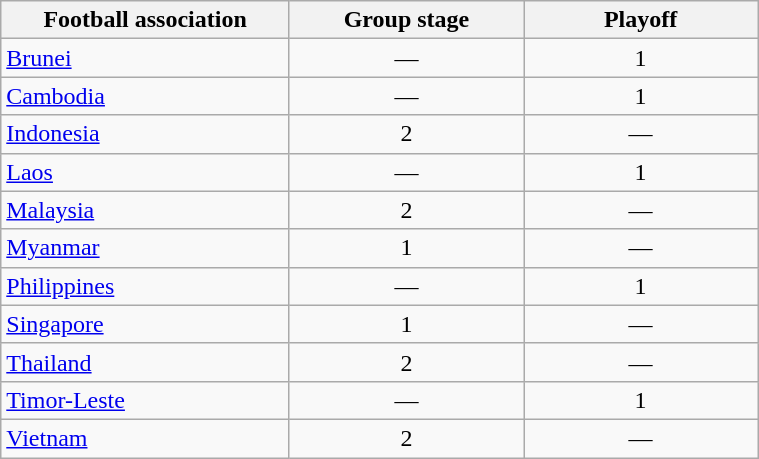<table class="wikitable" style="table-layout:fixed;width:40%;">
<tr>
<th width=25%>Football association</th>
<th width=20%>Group stage</th>
<th width=20%>Playoff</th>
</tr>
<tr>
<td> <a href='#'>Brunei</a></td>
<td align=center>—</td>
<td align=center>1</td>
</tr>
<tr>
<td> <a href='#'>Cambodia</a></td>
<td align=center>—</td>
<td align=center>1</td>
</tr>
<tr>
<td> <a href='#'>Indonesia</a></td>
<td align=center>2</td>
<td align=center>—</td>
</tr>
<tr>
<td> <a href='#'>Laos</a></td>
<td align=center>—</td>
<td align=center>1</td>
</tr>
<tr>
<td> <a href='#'>Malaysia</a></td>
<td align=center>2</td>
<td align=center>—</td>
</tr>
<tr>
<td> <a href='#'>Myanmar</a></td>
<td align=center>1</td>
<td align=center>—</td>
</tr>
<tr>
<td> <a href='#'>Philippines</a></td>
<td align=center>—</td>
<td align=center>1</td>
</tr>
<tr>
<td> <a href='#'>Singapore</a></td>
<td align=center>1</td>
<td align=center>—</td>
</tr>
<tr>
<td> <a href='#'>Thailand</a></td>
<td align=center>2</td>
<td align=center>—</td>
</tr>
<tr>
<td> <a href='#'>Timor-Leste</a></td>
<td align=center>—</td>
<td align=center>1</td>
</tr>
<tr>
<td> <a href='#'>Vietnam</a></td>
<td align=center>2</td>
<td align=center>—</td>
</tr>
</table>
